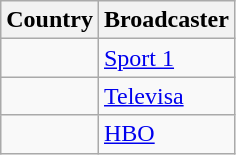<table class="wikitable">
<tr>
<th align=center>Country</th>
<th align=center>Broadcaster</th>
</tr>
<tr>
<td></td>
<td><a href='#'>Sport 1</a></td>
</tr>
<tr>
<td></td>
<td><a href='#'>Televisa</a></td>
</tr>
<tr>
<td></td>
<td><a href='#'>HBO</a></td>
</tr>
</table>
